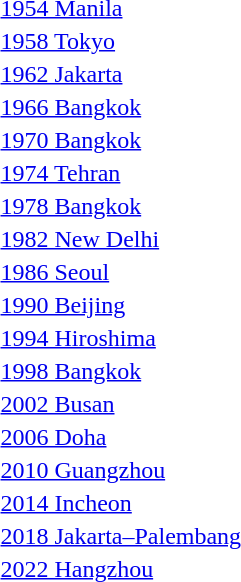<table>
<tr>
<td><a href='#'>1954 Manila</a></td>
<td></td>
<td></td>
<td></td>
</tr>
<tr>
<td><a href='#'>1958 Tokyo</a></td>
<td></td>
<td></td>
<td></td>
</tr>
<tr>
<td><a href='#'>1962 Jakarta</a></td>
<td></td>
<td></td>
<td></td>
</tr>
<tr>
<td><a href='#'>1966 Bangkok</a></td>
<td></td>
<td></td>
<td></td>
</tr>
<tr>
<td><a href='#'>1970 Bangkok</a></td>
<td></td>
<td></td>
<td></td>
</tr>
<tr>
<td><a href='#'>1974 Tehran</a></td>
<td></td>
<td></td>
<td></td>
</tr>
<tr>
<td><a href='#'>1978 Bangkok</a></td>
<td></td>
<td></td>
<td></td>
</tr>
<tr>
<td><a href='#'>1982 New Delhi</a></td>
<td></td>
<td></td>
<td></td>
</tr>
<tr>
<td><a href='#'>1986 Seoul</a></td>
<td></td>
<td></td>
<td></td>
</tr>
<tr>
<td><a href='#'>1990 Beijing</a></td>
<td></td>
<td></td>
<td></td>
</tr>
<tr>
<td><a href='#'>1994 Hiroshima</a></td>
<td></td>
<td></td>
<td></td>
</tr>
<tr>
<td><a href='#'>1998 Bangkok</a></td>
<td></td>
<td></td>
<td></td>
</tr>
<tr>
<td><a href='#'>2002 Busan</a></td>
<td></td>
<td></td>
<td></td>
</tr>
<tr>
<td rowspan=2><a href='#'>2006 Doha</a></td>
<td rowspan=2></td>
<td rowspan=2></td>
<td></td>
</tr>
<tr>
<td></td>
</tr>
<tr>
<td rowspan=2><a href='#'>2010 Guangzhou</a></td>
<td rowspan=2></td>
<td rowspan=2></td>
<td></td>
</tr>
<tr>
<td></td>
</tr>
<tr>
<td rowspan=2><a href='#'>2014 Incheon</a></td>
<td rowspan=2></td>
<td rowspan=2></td>
<td></td>
</tr>
<tr>
<td></td>
</tr>
<tr>
<td rowspan=2><a href='#'>2018 Jakarta–Palembang</a></td>
<td rowspan=2></td>
<td rowspan=2></td>
<td></td>
</tr>
<tr>
<td></td>
</tr>
<tr>
<td rowspan=2><a href='#'>2022 Hangzhou</a></td>
<td rowspan=2></td>
<td rowspan=2></td>
<td></td>
</tr>
<tr>
<td></td>
</tr>
</table>
